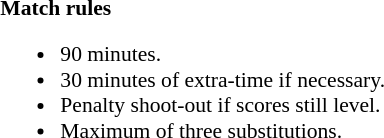<table width=82% style="font-size: 90%">
<tr>
<td width=50% valign=top></td>
<td style="width:60%; vertical-align:top;"><br><strong>Match rules</strong><ul><li>90 minutes.</li><li>30 minutes of extra-time if necessary.</li><li>Penalty shoot-out if scores still level.</li><li>Maximum of three substitutions.</li></ul></td>
</tr>
</table>
